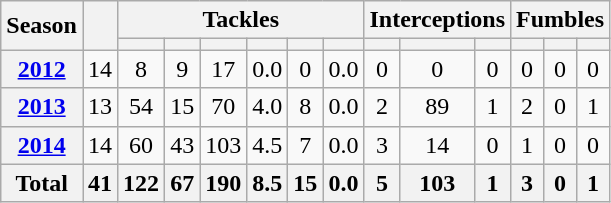<table class="wikitable" style="text-align: center;">
<tr>
<th rowspan="2">Season</th>
<th rowspan="2"></th>
<th colspan="6">Tackles</th>
<th colspan="3">Interceptions</th>
<th colspan="3">Fumbles</th>
</tr>
<tr>
<th></th>
<th></th>
<th></th>
<th></th>
<th></th>
<th></th>
<th></th>
<th></th>
<th></th>
<th></th>
<th></th>
<th></th>
</tr>
<tr>
<th><a href='#'>2012</a></th>
<td>14</td>
<td>8</td>
<td>9</td>
<td>17</td>
<td>0.0</td>
<td>0</td>
<td>0.0</td>
<td>0</td>
<td>0</td>
<td>0</td>
<td>0</td>
<td>0</td>
<td>0</td>
</tr>
<tr>
<th><a href='#'>2013</a></th>
<td>13</td>
<td>54</td>
<td>15</td>
<td>70</td>
<td>4.0</td>
<td>8</td>
<td>0.0</td>
<td>2</td>
<td>89</td>
<td>1</td>
<td>2</td>
<td>0</td>
<td>1</td>
</tr>
<tr>
<th><a href='#'>2014</a></th>
<td>14</td>
<td>60</td>
<td>43</td>
<td>103</td>
<td>4.5</td>
<td>7</td>
<td>0.0</td>
<td>3</td>
<td>14</td>
<td>0</td>
<td>1</td>
<td>0</td>
<td>0</td>
</tr>
<tr>
<th>Total</th>
<th>41</th>
<th>122</th>
<th>67</th>
<th>190</th>
<th>8.5</th>
<th>15</th>
<th>0.0</th>
<th>5</th>
<th>103</th>
<th>1</th>
<th>3</th>
<th>0</th>
<th>1</th>
</tr>
</table>
